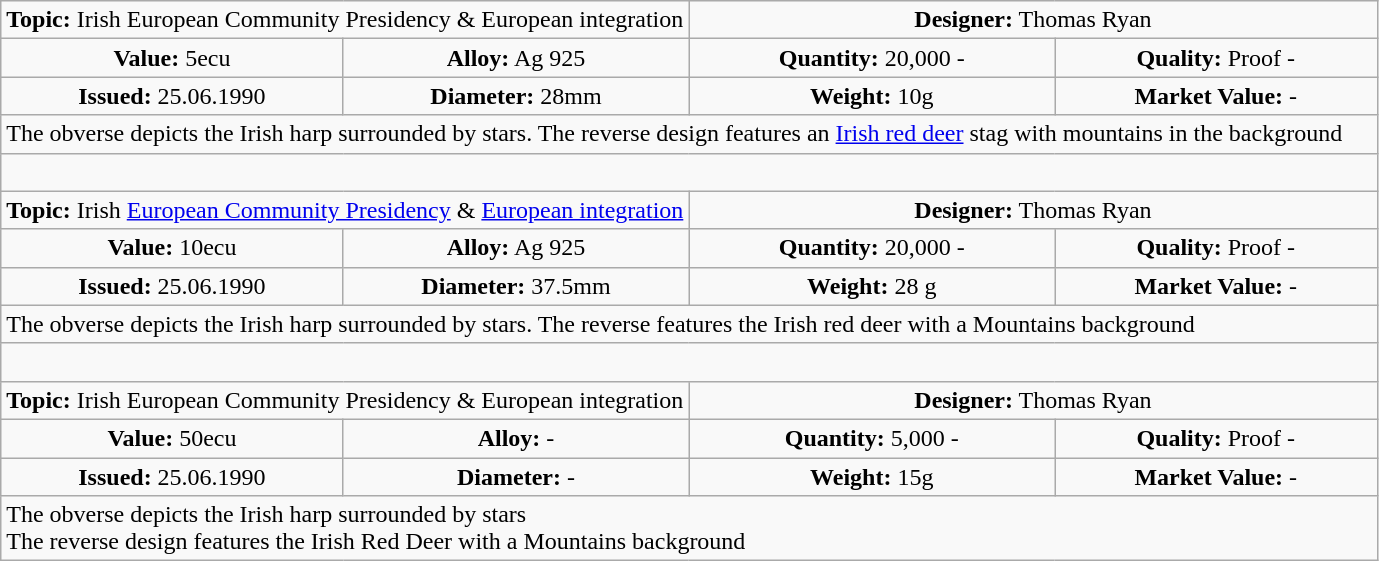<table class="wikitable">
<tr>
<td colspan="2" width="50%" align=center><strong>Topic:</strong>	Irish European Community Presidency & European integration</td>
<td colspan="2" width="50%" align=center><strong>Designer:</strong>	Thomas Ryan</td>
</tr>
<tr>
<td align=center><strong>Value:</strong>	5ecu</td>
<td align=center><strong>Alloy:</strong>	Ag 925</td>
<td align=center><strong>Quantity:</strong>	20,000	-</td>
<td align=center><strong>Quality:</strong>	Proof	-</td>
</tr>
<tr>
<td align=center><strong>Issued:</strong>	25.06.1990</td>
<td align=center><strong>Diameter:</strong>	28mm</td>
<td align=center><strong>Weight:</strong>	10g</td>
<td align=center><strong>Market Value:</strong>	-</td>
</tr>
<tr>
<td colspan="5" align=left>The obverse depicts the Irish harp surrounded by stars. The reverse design features an <a href='#'>Irish red deer</a> stag with mountains in the background</td>
</tr>
<tr>
<td colspan="5" align=left> </td>
</tr>
<tr>
<td colspan="2" width="50%" align=center><strong>Topic:</strong>	Irish <a href='#'>European Community Presidency</a> & <a href='#'>European integration</a></td>
<td colspan="2" width="50%" align=center><strong>Designer:</strong>	Thomas Ryan</td>
</tr>
<tr>
<td align=center><strong>Value:</strong>	10ecu</td>
<td align=center><strong>Alloy:</strong>	Ag 925</td>
<td align=center><strong>Quantity:</strong>	20,000	-</td>
<td align=center><strong>Quality:</strong>	Proof	-</td>
</tr>
<tr>
<td align=center><strong>Issued:</strong>	25.06.1990</td>
<td align=center><strong>Diameter:</strong>	37.5mm</td>
<td align=center><strong>Weight:</strong>	28 g</td>
<td align=center><strong>Market Value:</strong>	-</td>
</tr>
<tr>
<td colspan="5" align=left>The obverse depicts the Irish harp surrounded by stars. The reverse features the Irish red deer with a Mountains background</td>
</tr>
<tr>
<td colspan="5" align=left> </td>
</tr>
<tr>
<td colspan="2" width="50%" align=center><strong>Topic:</strong>	Irish European Community Presidency & European integration</td>
<td colspan="2" width="50%" align=center><strong>Designer:</strong>	Thomas Ryan</td>
</tr>
<tr>
<td align=center><strong>Value:</strong>	50ecu</td>
<td align=center><strong>Alloy:</strong>	-</td>
<td align=center><strong>Quantity:</strong>	5,000	-</td>
<td align=center><strong>Quality:</strong>	Proof	-</td>
</tr>
<tr>
<td align=center><strong>Issued:</strong>	25.06.1990</td>
<td align=center><strong>Diameter:</strong>	-</td>
<td align=center><strong>Weight:</strong>	15g</td>
<td align=center><strong>Market Value:</strong>	-</td>
</tr>
<tr>
<td colspan="5" align=left>The obverse depicts the Irish harp surrounded by stars<br>The reverse design features the Irish Red Deer with a Mountains background</td>
</tr>
</table>
